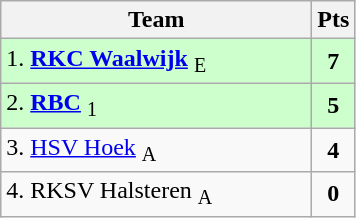<table class="wikitable" style="text-align:center; float:left; margin-right:1em">
<tr>
<th style="width:200px">Team</th>
<th width=20>Pts</th>
</tr>
<tr bgcolor=ccffcc>
<td align=left>1. <strong><a href='#'>RKC Waalwijk</a></strong> <sub>E</sub></td>
<td><strong>7</strong></td>
</tr>
<tr bgcolor=ccffcc>
<td align=left>2. <strong><a href='#'>RBC</a></strong> <sub>1</sub></td>
<td><strong>5</strong></td>
</tr>
<tr>
<td align=left>3. <a href='#'>HSV Hoek</a> <sub>A</sub></td>
<td><strong>4</strong></td>
</tr>
<tr>
<td align=left>4. RKSV Halsteren <sub>A</sub></td>
<td><strong>0</strong></td>
</tr>
</table>
